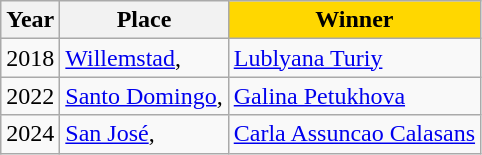<table class="wikitable">
<tr>
<th>Year</th>
<th>Place</th>
<td align="center" bgcolor="gold"><strong>Winner</strong></td>
</tr>
<tr>
<td>2018</td>
<td><a href='#'>Willemstad</a>, </td>
<td> <a href='#'>Lublyana Turiy</a></td>
</tr>
<tr>
<td>2022</td>
<td><a href='#'>Santo Domingo</a>, </td>
<td> <a href='#'>Galina Petukhova</a></td>
</tr>
<tr>
<td>2024</td>
<td><a href='#'>San José</a>, </td>
<td> <a href='#'>Carla Assuncao Calasans</a></td>
</tr>
</table>
